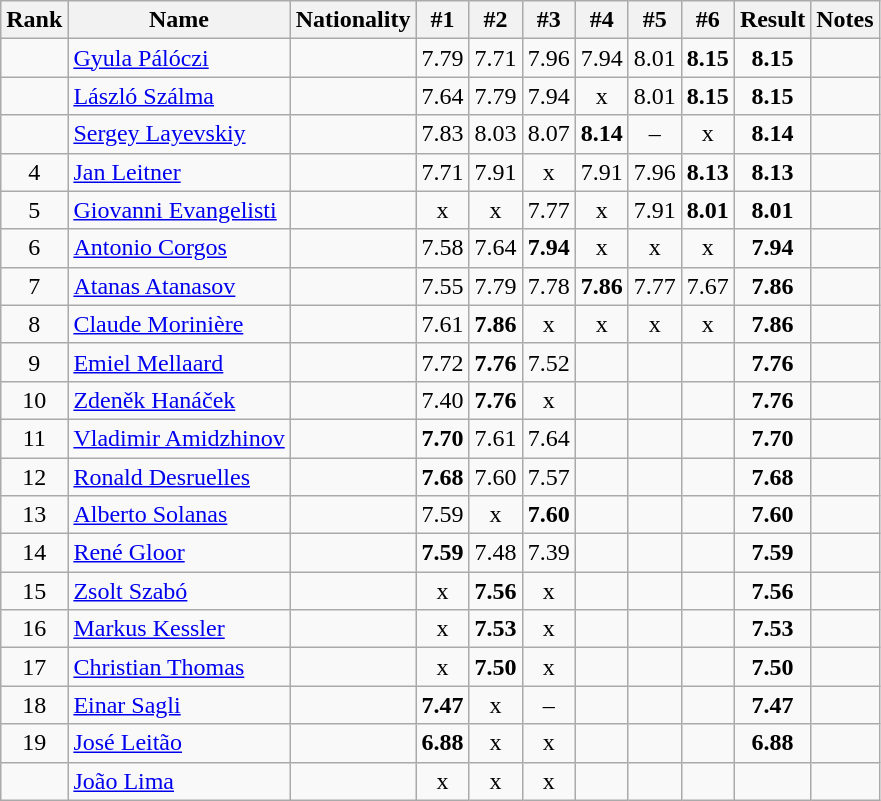<table class="wikitable sortable" style="text-align:center">
<tr>
<th>Rank</th>
<th>Name</th>
<th>Nationality</th>
<th>#1</th>
<th>#2</th>
<th>#3</th>
<th>#4</th>
<th>#5</th>
<th>#6</th>
<th>Result</th>
<th>Notes</th>
</tr>
<tr>
<td></td>
<td align="left"><a href='#'>Gyula Pálóczi</a></td>
<td align=left></td>
<td>7.79</td>
<td>7.71</td>
<td>7.96</td>
<td>7.94</td>
<td>8.01</td>
<td><strong>8.15</strong></td>
<td><strong>8.15</strong></td>
<td></td>
</tr>
<tr>
<td></td>
<td align="left"><a href='#'>László Szálma</a></td>
<td align=left></td>
<td>7.64</td>
<td>7.79</td>
<td>7.94</td>
<td>x</td>
<td>8.01</td>
<td><strong>8.15</strong></td>
<td><strong>8.15</strong></td>
<td></td>
</tr>
<tr>
<td></td>
<td align="left"><a href='#'>Sergey Layevskiy</a></td>
<td align=left></td>
<td>7.83</td>
<td>8.03</td>
<td>8.07</td>
<td><strong>8.14</strong></td>
<td>–</td>
<td>x</td>
<td><strong>8.14</strong></td>
<td></td>
</tr>
<tr>
<td>4</td>
<td align="left"><a href='#'>Jan Leitner</a></td>
<td align=left></td>
<td>7.71</td>
<td>7.91</td>
<td>x</td>
<td>7.91</td>
<td>7.96</td>
<td><strong>8.13</strong></td>
<td><strong>8.13</strong></td>
<td></td>
</tr>
<tr>
<td>5</td>
<td align="left"><a href='#'>Giovanni Evangelisti</a></td>
<td align=left></td>
<td>x</td>
<td>x</td>
<td>7.77</td>
<td>x</td>
<td>7.91</td>
<td><strong>8.01</strong></td>
<td><strong>8.01</strong></td>
<td></td>
</tr>
<tr>
<td>6</td>
<td align="left"><a href='#'>Antonio Corgos</a></td>
<td align=left></td>
<td>7.58</td>
<td>7.64</td>
<td><strong>7.94</strong></td>
<td>x</td>
<td>x</td>
<td>x</td>
<td><strong>7.94</strong></td>
<td></td>
</tr>
<tr>
<td>7</td>
<td align="left"><a href='#'>Atanas Atanasov</a></td>
<td align=left></td>
<td>7.55</td>
<td>7.79</td>
<td>7.78</td>
<td><strong>7.86</strong></td>
<td>7.77</td>
<td>7.67</td>
<td><strong>7.86</strong></td>
<td></td>
</tr>
<tr>
<td>8</td>
<td align="left"><a href='#'>Claude Morinière</a></td>
<td align=left></td>
<td>7.61</td>
<td><strong>7.86</strong></td>
<td>x</td>
<td>x</td>
<td>x</td>
<td>x</td>
<td><strong>7.86</strong></td>
<td></td>
</tr>
<tr>
<td>9</td>
<td align="left"><a href='#'>Emiel Mellaard</a></td>
<td align=left></td>
<td>7.72</td>
<td><strong>7.76</strong></td>
<td>7.52</td>
<td></td>
<td></td>
<td></td>
<td><strong>7.76</strong></td>
<td></td>
</tr>
<tr>
<td>10</td>
<td align="left"><a href='#'>Zdeněk Hanáček</a></td>
<td align=left></td>
<td>7.40</td>
<td><strong>7.76</strong></td>
<td>x</td>
<td></td>
<td></td>
<td></td>
<td><strong>7.76</strong></td>
<td></td>
</tr>
<tr>
<td>11</td>
<td align="left"><a href='#'>Vladimir Amidzhinov</a></td>
<td align=left></td>
<td><strong>7.70</strong></td>
<td>7.61</td>
<td>7.64</td>
<td></td>
<td></td>
<td></td>
<td><strong>7.70</strong></td>
<td></td>
</tr>
<tr>
<td>12</td>
<td align="left"><a href='#'>Ronald Desruelles</a></td>
<td align=left></td>
<td><strong>7.68</strong></td>
<td>7.60</td>
<td>7.57</td>
<td></td>
<td></td>
<td></td>
<td><strong>7.68</strong></td>
<td></td>
</tr>
<tr>
<td>13</td>
<td align="left"><a href='#'>Alberto Solanas</a></td>
<td align=left></td>
<td>7.59</td>
<td>x</td>
<td><strong>7.60</strong></td>
<td></td>
<td></td>
<td></td>
<td><strong>7.60</strong></td>
<td></td>
</tr>
<tr>
<td>14</td>
<td align="left"><a href='#'>René Gloor</a></td>
<td align=left></td>
<td><strong>7.59</strong></td>
<td>7.48</td>
<td>7.39</td>
<td></td>
<td></td>
<td></td>
<td><strong>7.59</strong></td>
<td></td>
</tr>
<tr>
<td>15</td>
<td align="left"><a href='#'>Zsolt Szabó</a></td>
<td align=left></td>
<td>x</td>
<td><strong>7.56</strong></td>
<td>x</td>
<td></td>
<td></td>
<td></td>
<td><strong>7.56</strong></td>
<td></td>
</tr>
<tr>
<td>16</td>
<td align="left"><a href='#'>Markus Kessler</a></td>
<td align=left></td>
<td>x</td>
<td><strong>7.53</strong></td>
<td>x</td>
<td></td>
<td></td>
<td></td>
<td><strong>7.53</strong></td>
<td></td>
</tr>
<tr>
<td>17</td>
<td align="left"><a href='#'>Christian Thomas</a></td>
<td align=left></td>
<td>x</td>
<td><strong>7.50</strong></td>
<td>x</td>
<td></td>
<td></td>
<td></td>
<td><strong>7.50</strong></td>
<td></td>
</tr>
<tr>
<td>18</td>
<td align="left"><a href='#'>Einar Sagli</a></td>
<td align=left></td>
<td><strong>7.47</strong></td>
<td>x</td>
<td>–</td>
<td></td>
<td></td>
<td></td>
<td><strong>7.47</strong></td>
<td></td>
</tr>
<tr>
<td>19</td>
<td align="left"><a href='#'>José Leitão</a></td>
<td align=left></td>
<td><strong>6.88</strong></td>
<td>x</td>
<td>x</td>
<td></td>
<td></td>
<td></td>
<td><strong>6.88</strong></td>
<td></td>
</tr>
<tr>
<td></td>
<td align="left"><a href='#'>João Lima</a></td>
<td align=left></td>
<td>x</td>
<td>x</td>
<td>x</td>
<td></td>
<td></td>
<td></td>
<td><strong></strong></td>
<td></td>
</tr>
</table>
